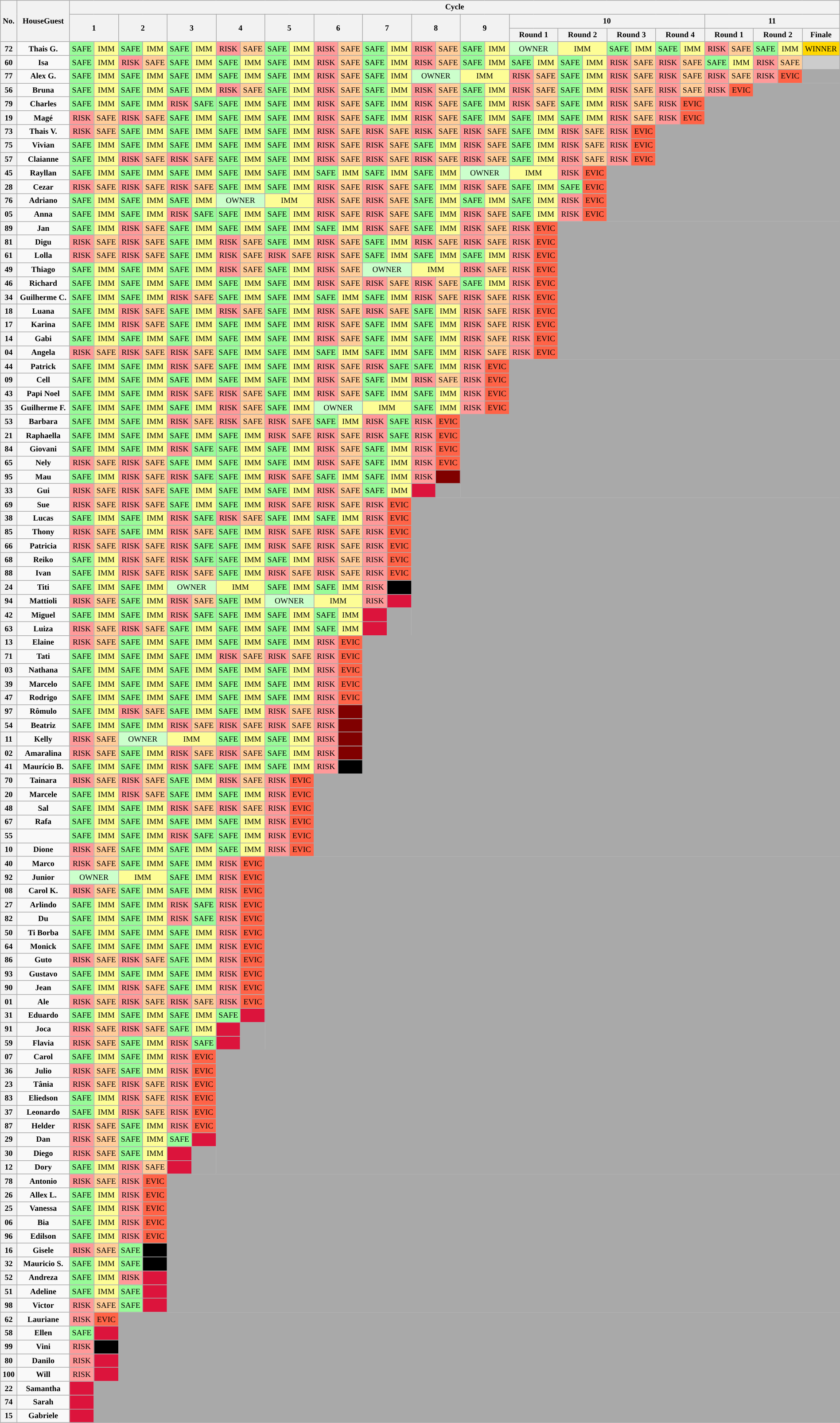<table class="wikitable" width=100% style="text-align:center; font-size:75%;">
<tr>
<th rowspan=3>No.</th>
<th rowspan=3>HouseGuest</th>
<th colspan=32>Cycle</th>
</tr>
<tr>
<th rowspan=2 colspan=2>1</th>
<th rowspan=2 colspan=2>2</th>
<th rowspan=2 colspan=2>3</th>
<th rowspan=2 colspan=2>4</th>
<th rowspan=2 colspan=2>5</th>
<th rowspan=2 colspan=2>6</th>
<th rowspan=2 colspan=2>7</th>
<th rowspan=2 colspan=2>8</th>
<th rowspan=2 colspan=2>9</th>
<th colspan=8>10</th>
<th colspan=6>11</th>
</tr>
<tr>
<th colspan=2>Round 1</th>
<th colspan=2>Round 2</th>
<th colspan=2>Round 3</th>
<th colspan=2>Round 4</th>
<th colspan=2>Round 1</th>
<th colspan=2>Round 2</th>
<th colspan=2>Finale</th>
</tr>
<tr>
<th>72</th>
<td><strong>Thais G.</strong></td>
<td bgcolor="98FB98">SAFE</td>
<td bgcolor="FDFD96">IMM</td>
<td bgcolor="98FB98">SAFE</td>
<td bgcolor="FDFD96">IMM</td>
<td bgcolor="98FB98">SAFE</td>
<td bgcolor="FDFD96">IMM</td>
<td bgcolor="FF9999">RISK</td>
<td bgcolor="FFCC99">SAFE</td>
<td bgcolor="98FB98">SAFE</td>
<td bgcolor="FDFD96">IMM</td>
<td bgcolor="FF9999">RISK</td>
<td bgcolor="FFCC99">SAFE</td>
<td bgcolor="98FB98">SAFE</td>
<td bgcolor="FDFD96">IMM</td>
<td bgcolor="FF9999">RISK</td>
<td bgcolor="FFCC99">SAFE</td>
<td bgcolor="98FB98">SAFE</td>
<td bgcolor="FDFD96">IMM</td>
<td bgcolor="CCFFCC" colspan=2>OWNER</td>
<td bgcolor="FDFD96" colspan=2>IMM</td>
<td bgcolor="98FB98">SAFE</td>
<td bgcolor="FDFD96">IMM</td>
<td bgcolor="98FB98">SAFE</td>
<td bgcolor="FDFD96">IMM</td>
<td bgcolor="FF9999">RISK</td>
<td bgcolor="FFCC99">SAFE</td>
<td bgcolor="98FB98">SAFE</td>
<td bgcolor="FDFD96">IMM</td>
<td bgcolor="FFD700" colspan=2>WINNER</td>
</tr>
<tr>
<th>60</th>
<td><strong>Isa</strong></td>
<td bgcolor="98FB98">SAFE</td>
<td bgcolor="FDFD96">IMM</td>
<td bgcolor="FF9999">RISK</td>
<td bgcolor="FFCC99">SAFE</td>
<td bgcolor="98FB98">SAFE</td>
<td bgcolor="FDFD96">IMM</td>
<td bgcolor="98FB98">SAFE</td>
<td bgcolor="FDFD96">IMM</td>
<td bgcolor="98FB98">SAFE</td>
<td bgcolor="FDFD96">IMM</td>
<td bgcolor="FF9999">RISK</td>
<td bgcolor="FFCC99">SAFE</td>
<td bgcolor="98FB98">SAFE</td>
<td bgcolor="FDFD96">IMM</td>
<td bgcolor="FF9999">RISK</td>
<td bgcolor="FFCC99">SAFE</td>
<td bgcolor="98FB98">SAFE</td>
<td bgcolor="FDFD96">IMM</td>
<td bgcolor="98FB98">SAFE</td>
<td bgcolor="FDFD96">IMM</td>
<td bgcolor="98FB98">SAFE</td>
<td bgcolor="FDFD96">IMM</td>
<td bgcolor="FF9999">RISK</td>
<td bgcolor="FFCC99">SAFE</td>
<td bgcolor="FF9999">RISK</td>
<td bgcolor="FFCC99">SAFE</td>
<td bgcolor="98FB98">SAFE</td>
<td bgcolor="FDFD96">IMM</td>
<td bgcolor="FF9999">RISK</td>
<td bgcolor="FFCC99">SAFE</td>
<td bgcolor="CCCCCC" colspan=2></td>
</tr>
<tr>
<th>77</th>
<td><strong>Alex G.</strong></td>
<td bgcolor="98FB98">SAFE</td>
<td bgcolor="FDFD96">IMM</td>
<td bgcolor="98FB98">SAFE</td>
<td bgcolor="FDFD96">IMM</td>
<td bgcolor="98FB98">SAFE</td>
<td bgcolor="FDFD96">IMM</td>
<td bgcolor="98FB98">SAFE</td>
<td bgcolor="FDFD96">IMM</td>
<td bgcolor="98FB98">SAFE</td>
<td bgcolor="FDFD96">IMM</td>
<td bgcolor="FF9999">RISK</td>
<td bgcolor="FFCC99">SAFE</td>
<td bgcolor="98FB98">SAFE</td>
<td bgcolor="FDFD96">IMM</td>
<td bgcolor="CCFFCC" colspan=2>OWNER</td>
<td bgcolor="FDFD96" colspan=2>IMM</td>
<td bgcolor="FF9999">RISK</td>
<td bgcolor="FFCC99">SAFE</td>
<td bgcolor="98FB98">SAFE</td>
<td bgcolor="FDFD96">IMM</td>
<td bgcolor="FF9999">RISK</td>
<td bgcolor="FFCC99">SAFE</td>
<td bgcolor="FF9999">RISK</td>
<td bgcolor="FFCC99">SAFE</td>
<td bgcolor="FF9999">RISK</td>
<td bgcolor="FFCC99">SAFE</td>
<td bgcolor="FF9999">RISK</td>
<td bgcolor="FF6347">EVIC</td>
<td bgcolor="A9A9A9" colspan=2></td>
</tr>
<tr>
<th>56</th>
<td><strong>Bruna</strong></td>
<td bgcolor="98FB98">SAFE</td>
<td bgcolor="FDFD96">IMM</td>
<td bgcolor="98FB98">SAFE</td>
<td bgcolor="FDFD96">IMM</td>
<td bgcolor="98FB98">SAFE</td>
<td bgcolor="FDFD96">IMM</td>
<td bgcolor="FF9999">RISK</td>
<td bgcolor="FFCC99">SAFE</td>
<td bgcolor="98FB98">SAFE</td>
<td bgcolor="FDFD96">IMM</td>
<td bgcolor="FF9999">RISK</td>
<td bgcolor="FFCC99">SAFE</td>
<td bgcolor="98FB98">SAFE</td>
<td bgcolor="FDFD96">IMM</td>
<td bgcolor="FF9999">RISK</td>
<td bgcolor="FFCC99">SAFE</td>
<td bgcolor="98FB98">SAFE</td>
<td bgcolor="FDFD96">IMM</td>
<td bgcolor="FF9999">RISK</td>
<td bgcolor="FFCC99">SAFE</td>
<td bgcolor="98FB98">SAFE</td>
<td bgcolor="FDFD96">IMM</td>
<td bgcolor="FF9999">RISK</td>
<td bgcolor="FFCC99">SAFE</td>
<td bgcolor="FF9999">RISK</td>
<td bgcolor="FFCC99">SAFE</td>
<td bgcolor="FF9999">RISK</td>
<td bgcolor="FF6347">EVIC</td>
<td bgcolor="A9A9A9" colspan=4></td>
</tr>
<tr>
<th>79</th>
<td><strong>Charles</strong></td>
<td bgcolor="98FB98">SAFE</td>
<td bgcolor="FDFD96">IMM</td>
<td bgcolor="98FB98">SAFE</td>
<td bgcolor="FDFD96">IMM</td>
<td bgcolor="FF9999">RISK</td>
<td bgcolor="98FB98">SAFE</td>
<td bgcolor="98FB98">SAFE</td>
<td bgcolor="FDFD96">IMM</td>
<td bgcolor="98FB98">SAFE</td>
<td bgcolor="FDFD96">IMM</td>
<td bgcolor="FF9999">RISK</td>
<td bgcolor="FFCC99">SAFE</td>
<td bgcolor="98FB98">SAFE</td>
<td bgcolor="FDFD96">IMM</td>
<td bgcolor="FF9999">RISK</td>
<td bgcolor="FFCC99">SAFE</td>
<td bgcolor="98FB98">SAFE</td>
<td bgcolor="FDFD96">IMM</td>
<td bgcolor="FF9999">RISK</td>
<td bgcolor="FFCC99">SAFE</td>
<td bgcolor="98FB98">SAFE</td>
<td bgcolor="FDFD96">IMM</td>
<td bgcolor="FF9999">RISK</td>
<td bgcolor="FFCC99">SAFE</td>
<td bgcolor="FF9999">RISK</td>
<td bgcolor="FF6347">EVIC</td>
<td bgcolor="A9A9A9" rowspan=2 colspan=6></td>
</tr>
<tr>
<th>19</th>
<td><strong>Magé</strong></td>
<td bgcolor="FF9999">RISK</td>
<td bgcolor="FFCC99">SAFE</td>
<td bgcolor="FF9999">RISK</td>
<td bgcolor="FFCC99">SAFE</td>
<td bgcolor="98FB98">SAFE</td>
<td bgcolor="FDFD96">IMM</td>
<td bgcolor="98FB98">SAFE</td>
<td bgcolor="FDFD96">IMM</td>
<td bgcolor="98FB98">SAFE</td>
<td bgcolor="FDFD96">IMM</td>
<td bgcolor="FF9999">RISK</td>
<td bgcolor="FFCC99">SAFE</td>
<td bgcolor="98FB98">SAFE</td>
<td bgcolor="FDFD96">IMM</td>
<td bgcolor="FF9999">RISK</td>
<td bgcolor="FFCC99">SAFE</td>
<td bgcolor="98FB98">SAFE</td>
<td bgcolor="FDFD96">IMM</td>
<td bgcolor="98FB98">SAFE</td>
<td bgcolor="FDFD96">IMM</td>
<td bgcolor="98FB98">SAFE</td>
<td bgcolor="FDFD96">IMM</td>
<td bgcolor="FF9999">RISK</td>
<td bgcolor="FFCC99">SAFE</td>
<td bgcolor="FF9999">RISK</td>
<td bgcolor="FF6347">EVIC</td>
</tr>
<tr>
<th>73</th>
<td><strong>Thais V.</strong></td>
<td bgcolor="FF9999">RISK</td>
<td bgcolor="FFCC99">SAFE</td>
<td bgcolor="98FB98">SAFE</td>
<td bgcolor="FDFD96">IMM</td>
<td bgcolor="98FB98">SAFE</td>
<td bgcolor="FDFD96">IMM</td>
<td bgcolor="98FB98">SAFE</td>
<td bgcolor="FDFD96">IMM</td>
<td bgcolor="98FB98">SAFE</td>
<td bgcolor="FDFD96">IMM</td>
<td bgcolor="FF9999">RISK</td>
<td bgcolor="FFCC99">SAFE</td>
<td bgcolor="FF9999">RISK</td>
<td bgcolor="FFCC99">SAFE</td>
<td bgcolor="FF9999">RISK</td>
<td bgcolor="FFCC99">SAFE</td>
<td bgcolor="FF9999">RISK</td>
<td bgcolor="FFCC99">SAFE</td>
<td bgcolor="98FB98">SAFE</td>
<td bgcolor="FDFD96">IMM</td>
<td bgcolor="FF9999">RISK</td>
<td bgcolor="FFCC99">SAFE</td>
<td bgcolor="FF9999">RISK</td>
<td bgcolor="FF6347">EVIC</td>
<td bgcolor="A9A9A9" rowspan=3 colspan=8></td>
</tr>
<tr>
<th>75</th>
<td><strong>Vivian</strong></td>
<td bgcolor="98FB98">SAFE</td>
<td bgcolor="FDFD96">IMM</td>
<td bgcolor="98FB98">SAFE</td>
<td bgcolor="FDFD96">IMM</td>
<td bgcolor="98FB98">SAFE</td>
<td bgcolor="FDFD96">IMM</td>
<td bgcolor="98FB98">SAFE</td>
<td bgcolor="FDFD96">IMM</td>
<td bgcolor="98FB98">SAFE</td>
<td bgcolor="FDFD96">IMM</td>
<td bgcolor="FF9999">RISK</td>
<td bgcolor="FFCC99">SAFE</td>
<td bgcolor="FF9999">RISK</td>
<td bgcolor="FFCC99">SAFE</td>
<td bgcolor="98FB98">SAFE</td>
<td bgcolor="FDFD96">IMM</td>
<td bgcolor="FF9999">RISK</td>
<td bgcolor="FFCC99">SAFE</td>
<td bgcolor="98FB98">SAFE</td>
<td bgcolor="FDFD96">IMM</td>
<td bgcolor="FF9999">RISK</td>
<td bgcolor="FFCC99">SAFE</td>
<td bgcolor="FF9999">RISK</td>
<td bgcolor="FF6347">EVIC</td>
</tr>
<tr>
<th>57</th>
<td><strong>Claianne</strong></td>
<td bgcolor="98FB98">SAFE</td>
<td bgcolor="FDFD96">IMM</td>
<td bgcolor="FF9999">RISK</td>
<td bgcolor="FFCC99">SAFE</td>
<td bgcolor="FF9999">RISK</td>
<td bgcolor="FFCC99">SAFE</td>
<td bgcolor="98FB98">SAFE</td>
<td bgcolor="FDFD96">IMM</td>
<td bgcolor="98FB98">SAFE</td>
<td bgcolor="FDFD96">IMM</td>
<td bgcolor="FF9999">RISK</td>
<td bgcolor="FFCC99">SAFE</td>
<td bgcolor="FF9999">RISK</td>
<td bgcolor="FFCC99">SAFE</td>
<td bgcolor="FF9999">RISK</td>
<td bgcolor="FFCC99">SAFE</td>
<td bgcolor="FF9999">RISK</td>
<td bgcolor="FFCC99">SAFE</td>
<td bgcolor="98FB98">SAFE</td>
<td bgcolor="FDFD96">IMM</td>
<td bgcolor="FF9999">RISK</td>
<td bgcolor="FFCC99">SAFE</td>
<td bgcolor="FF9999">RISK</td>
<td bgcolor="FF6347">EVIC</td>
</tr>
<tr>
<th>45</th>
<td><strong>Rayllan</strong></td>
<td bgcolor="98FB98">SAFE</td>
<td bgcolor="FDFD96">IMM</td>
<td bgcolor="98FB98">SAFE</td>
<td bgcolor="FDFD96">IMM</td>
<td bgcolor="98FB98">SAFE</td>
<td bgcolor="FDFD96">IMM</td>
<td bgcolor="98FB98">SAFE</td>
<td bgcolor="FDFD96">IMM</td>
<td bgcolor="98FB98">SAFE</td>
<td bgcolor="FDFD96">IMM</td>
<td bgcolor="98FB98">SAFE</td>
<td bgcolor="FDFD96">IMM</td>
<td bgcolor="98FB98">SAFE</td>
<td bgcolor="FDFD96">IMM</td>
<td bgcolor="98FB98">SAFE</td>
<td bgcolor="FDFD96">IMM</td>
<td bgcolor="CCFFCC" colspan=2>OWNER</td>
<td bgcolor="FDFD96" colspan=2>IMM</td>
<td bgcolor="FF9999">RISK</td>
<td bgcolor="FF6347">EVIC</td>
<td bgcolor="A9A9A9" rowspan=4 colspan=10></td>
</tr>
<tr>
<th>28</th>
<td><strong>Cezar</strong></td>
<td bgcolor="FF9999">RISK</td>
<td bgcolor="FFCC99">SAFE</td>
<td bgcolor="FF9999">RISK</td>
<td bgcolor="FFCC99">SAFE</td>
<td bgcolor="FF9999">RISK</td>
<td bgcolor="FFCC99">SAFE</td>
<td bgcolor="98FB98">SAFE</td>
<td bgcolor="FDFD96">IMM</td>
<td bgcolor="98FB98">SAFE</td>
<td bgcolor="FDFD96">IMM</td>
<td bgcolor="FF9999">RISK</td>
<td bgcolor="FFCC99">SAFE</td>
<td bgcolor="FF9999">RISK</td>
<td bgcolor="FFCC99">SAFE</td>
<td bgcolor="98FB98">SAFE</td>
<td bgcolor="FDFD96">IMM</td>
<td bgcolor="FF9999">RISK</td>
<td bgcolor="FFCC99">SAFE</td>
<td bgcolor="98FB98">SAFE</td>
<td bgcolor="FDFD96">IMM</td>
<td bgcolor="98FB98">SAFE</td>
<td bgcolor="FF6347">EVIC</td>
</tr>
<tr>
<th>76</th>
<td><strong>Adriano</strong></td>
<td bgcolor="98FB98">SAFE</td>
<td bgcolor="FDFD96">IMM</td>
<td bgcolor="98FB98">SAFE</td>
<td bgcolor="FDFD96">IMM</td>
<td bgcolor="98FB98">SAFE</td>
<td bgcolor="FDFD96">IMM</td>
<td bgcolor="CCFFCC" colspan=2>OWNER</td>
<td bgcolor="FDFD96" colspan=2>IMM</td>
<td bgcolor="FF9999">RISK</td>
<td bgcolor="FFCC99">SAFE</td>
<td bgcolor="FF9999">RISK</td>
<td bgcolor="FFCC99">SAFE</td>
<td bgcolor="98FB98">SAFE</td>
<td bgcolor="FDFD96">IMM</td>
<td bgcolor="98FB98">SAFE</td>
<td bgcolor="FDFD96">IMM</td>
<td bgcolor="98FB98">SAFE</td>
<td bgcolor="FDFD96">IMM</td>
<td bgcolor="FF9999">RISK</td>
<td bgcolor="FF6347">EVIC</td>
</tr>
<tr>
<th>05</th>
<td><strong>Anna</strong></td>
<td bgcolor="98FB98">SAFE</td>
<td bgcolor="FDFD96">IMM</td>
<td bgcolor="98FB98">SAFE</td>
<td bgcolor="FDFD96">IMM</td>
<td bgcolor="FF9999">RISK</td>
<td bgcolor="98FB98">SAFE</td>
<td bgcolor="98FB98">SAFE</td>
<td bgcolor="FDFD96">IMM</td>
<td bgcolor="98FB98">SAFE</td>
<td bgcolor="FDFD96">IMM</td>
<td bgcolor="FF9999">RISK</td>
<td bgcolor="FFCC99">SAFE</td>
<td bgcolor="FF9999">RISK</td>
<td bgcolor="FFCC99">SAFE</td>
<td bgcolor="98FB98">SAFE</td>
<td bgcolor="FDFD96">IMM</td>
<td bgcolor="FF9999">RISK</td>
<td bgcolor="FFCC99">SAFE</td>
<td bgcolor="98FB98">SAFE</td>
<td bgcolor="FDFD96">IMM</td>
<td bgcolor="FF9999">RISK</td>
<td bgcolor="FF6347">EVIC</td>
</tr>
<tr>
<th>89</th>
<td><strong>Jan</strong></td>
<td bgcolor="98FB98">SAFE</td>
<td bgcolor="FDFD96">IMM</td>
<td bgcolor="FF9999">RISK</td>
<td bgcolor="FFCC99">SAFE</td>
<td bgcolor="98FB98">SAFE</td>
<td bgcolor="FDFD96">IMM</td>
<td bgcolor="98FB98">SAFE</td>
<td bgcolor="FDFD96">IMM</td>
<td bgcolor="98FB98">SAFE</td>
<td bgcolor="FDFD96">IMM</td>
<td bgcolor="98FB98">SAFE</td>
<td bgcolor="FDFD96">IMM</td>
<td bgcolor="FF9999">RISK</td>
<td bgcolor="FFCC99">SAFE</td>
<td bgcolor="98FB98">SAFE</td>
<td bgcolor="FDFD96">IMM</td>
<td bgcolor="FF9999">RISK</td>
<td bgcolor="FFCC99">SAFE</td>
<td bgcolor="FF9999">RISK</td>
<td bgcolor="FF6347">EVIC</td>
<td bgcolor="A9A9A9" rowspan=10 colspan=12></td>
</tr>
<tr>
<th>81</th>
<td><strong>Digu</strong></td>
<td bgcolor="FF9999">RISK</td>
<td bgcolor="FFCC99">SAFE</td>
<td bgcolor="FF9999">RISK</td>
<td bgcolor="FFCC99">SAFE</td>
<td bgcolor="98FB98">SAFE</td>
<td bgcolor="FDFD96">IMM</td>
<td bgcolor="FF9999">RISK</td>
<td bgcolor="FFCC99">SAFE</td>
<td bgcolor="98FB98">SAFE</td>
<td bgcolor="FDFD96">IMM</td>
<td bgcolor="FF9999">RISK</td>
<td bgcolor="FFCC99">SAFE</td>
<td bgcolor="98FB98">SAFE</td>
<td bgcolor="FDFD96">IMM</td>
<td bgcolor="FF9999">RISK</td>
<td bgcolor="FFCC99">SAFE</td>
<td bgcolor="FF9999">RISK</td>
<td bgcolor="FFCC99">SAFE</td>
<td bgcolor="FF9999">RISK</td>
<td bgcolor="FF6347">EVIC</td>
</tr>
<tr>
<th>61</th>
<td><strong>Lolla</strong></td>
<td bgcolor="FF9999">RISK</td>
<td bgcolor="FFCC99">SAFE</td>
<td bgcolor="FF9999">RISK</td>
<td bgcolor="FFCC99">SAFE</td>
<td bgcolor="98FB98">SAFE</td>
<td bgcolor="FDFD96">IMM</td>
<td bgcolor="FF9999">RISK</td>
<td bgcolor="FFCC99">SAFE</td>
<td bgcolor="FF9999">RISK</td>
<td bgcolor="FFCC99">SAFE</td>
<td bgcolor="FF9999">RISK</td>
<td bgcolor="FFCC99">SAFE</td>
<td bgcolor="98FB98">SAFE</td>
<td bgcolor="FDFD96">IMM</td>
<td bgcolor="98FB98">SAFE</td>
<td bgcolor="FDFD96">IMM</td>
<td bgcolor="98FB98">SAFE</td>
<td bgcolor="FDFD96">IMM</td>
<td bgcolor="FF9999">RISK</td>
<td bgcolor="FF6347">EVIC</td>
</tr>
<tr>
<th>49</th>
<td><strong>Thiago</strong></td>
<td bgcolor="98FB98">SAFE</td>
<td bgcolor="FDFD96">IMM</td>
<td bgcolor="98FB98">SAFE</td>
<td bgcolor="FDFD96">IMM</td>
<td bgcolor="98FB98">SAFE</td>
<td bgcolor="FDFD96">IMM</td>
<td bgcolor="FF9999">RISK</td>
<td bgcolor="FFCC99">SAFE</td>
<td bgcolor="98FB98">SAFE</td>
<td bgcolor="FDFD96">IMM</td>
<td bgcolor="FF9999">RISK</td>
<td bgcolor="FFCC99">SAFE</td>
<td bgcolor="CCFFCC" colspan=2>OWNER</td>
<td bgcolor="FDFD96" colspan=2>IMM</td>
<td bgcolor="FF9999">RISK</td>
<td bgcolor="FFCC99">SAFE</td>
<td bgcolor="FF9999">RISK</td>
<td bgcolor="FF6347">EVIC</td>
</tr>
<tr>
<th>46</th>
<td><strong>Richard</strong></td>
<td bgcolor="98FB98">SAFE</td>
<td bgcolor="FDFD96">IMM</td>
<td bgcolor="98FB98">SAFE</td>
<td bgcolor="FDFD96">IMM</td>
<td bgcolor="98FB98">SAFE</td>
<td bgcolor="FDFD96">IMM</td>
<td bgcolor="98FB98">SAFE</td>
<td bgcolor="FDFD96">IMM</td>
<td bgcolor="98FB98">SAFE</td>
<td bgcolor="FDFD96">IMM</td>
<td bgcolor="FF9999">RISK</td>
<td bgcolor="FFCC99">SAFE</td>
<td bgcolor="FF9999">RISK</td>
<td bgcolor="FFCC99">SAFE</td>
<td bgcolor="FF9999">RISK</td>
<td bgcolor="FFCC99">SAFE</td>
<td bgcolor="98FB98">SAFE</td>
<td bgcolor="FDFD96">IMM</td>
<td bgcolor="FF9999">RISK</td>
<td bgcolor="FF6347">EVIC</td>
</tr>
<tr>
<th>34</th>
<td><strong>Guilherme C.</strong></td>
<td bgcolor="98FB98">SAFE</td>
<td bgcolor="FDFD96">IMM</td>
<td bgcolor="98FB98">SAFE</td>
<td bgcolor="FDFD96">IMM</td>
<td bgcolor="FF9999">RISK</td>
<td bgcolor="FFCC99">SAFE</td>
<td bgcolor="98FB98">SAFE</td>
<td bgcolor="FDFD96">IMM</td>
<td bgcolor="98FB98">SAFE</td>
<td bgcolor="FDFD96">IMM</td>
<td bgcolor="98FB98">SAFE</td>
<td bgcolor="FDFD96">IMM</td>
<td bgcolor="98FB98">SAFE</td>
<td bgcolor="FDFD96">IMM</td>
<td bgcolor="FF9999">RISK</td>
<td bgcolor="FFCC99">SAFE</td>
<td bgcolor="FF9999">RISK</td>
<td bgcolor="FFCC99">SAFE</td>
<td bgcolor="FF9999">RISK</td>
<td bgcolor="FF6347">EVIC</td>
</tr>
<tr>
<th>18</th>
<td><strong>Luana</strong></td>
<td bgcolor="98FB98">SAFE</td>
<td bgcolor="FDFD96">IMM</td>
<td bgcolor="FF9999">RISK</td>
<td bgcolor="FFCC99">SAFE</td>
<td bgcolor="98FB98">SAFE</td>
<td bgcolor="FDFD96">IMM</td>
<td bgcolor="FF9999">RISK</td>
<td bgcolor="FFCC99">SAFE</td>
<td bgcolor="98FB98">SAFE</td>
<td bgcolor="FDFD96">IMM</td>
<td bgcolor="FF9999">RISK</td>
<td bgcolor="FFCC99">SAFE</td>
<td bgcolor="FF9999">RISK</td>
<td bgcolor="FFCC99">SAFE</td>
<td bgcolor="98FB98">SAFE</td>
<td bgcolor="FDFD96">IMM</td>
<td bgcolor="FF9999">RISK</td>
<td bgcolor="FFCC99">SAFE</td>
<td bgcolor="FF9999">RISK</td>
<td bgcolor="FF6347">EVIC</td>
</tr>
<tr>
<th>17</th>
<td><strong>Karina</strong></td>
<td bgcolor="98FB98">SAFE</td>
<td bgcolor="FDFD96">IMM</td>
<td bgcolor="FF9999">RISK</td>
<td bgcolor="FFCC99">SAFE</td>
<td bgcolor="98FB98">SAFE</td>
<td bgcolor="FDFD96">IMM</td>
<td bgcolor="98FB98">SAFE</td>
<td bgcolor="FDFD96">IMM</td>
<td bgcolor="98FB98">SAFE</td>
<td bgcolor="FDFD96">IMM</td>
<td bgcolor="FF9999">RISK</td>
<td bgcolor="FFCC99">SAFE</td>
<td bgcolor="98FB98">SAFE</td>
<td bgcolor="FDFD96">IMM</td>
<td bgcolor="98FB98">SAFE</td>
<td bgcolor="FDFD96">IMM</td>
<td bgcolor="FF9999">RISK</td>
<td bgcolor="FFCC99">SAFE</td>
<td bgcolor="FF9999">RISK</td>
<td bgcolor="FF6347">EVIC</td>
</tr>
<tr>
<th>14</th>
<td><strong>Gabi</strong></td>
<td bgcolor="98FB98">SAFE</td>
<td bgcolor="FDFD96">IMM</td>
<td bgcolor="98FB98">SAFE</td>
<td bgcolor="FDFD96">IMM</td>
<td bgcolor="98FB98">SAFE</td>
<td bgcolor="FDFD96">IMM</td>
<td bgcolor="98FB98">SAFE</td>
<td bgcolor="FDFD96">IMM</td>
<td bgcolor="98FB98">SAFE</td>
<td bgcolor="FDFD96">IMM</td>
<td bgcolor="FF9999">RISK</td>
<td bgcolor="FFCC99">SAFE</td>
<td bgcolor="98FB98">SAFE</td>
<td bgcolor="FDFD96">IMM</td>
<td bgcolor="98FB98">SAFE</td>
<td bgcolor="FDFD96">IMM</td>
<td bgcolor="FF9999">RISK</td>
<td bgcolor="FFCC99">SAFE</td>
<td bgcolor="FF9999">RISK</td>
<td bgcolor="FF6347">EVIC</td>
</tr>
<tr>
<th>04</th>
<td><strong>Angela</strong></td>
<td bgcolor="FF9999">RISK</td>
<td bgcolor="FFCC99">SAFE</td>
<td bgcolor="FF9999">RISK</td>
<td bgcolor="FFCC99">SAFE</td>
<td bgcolor="FF9999">RISK</td>
<td bgcolor="FFCC99">SAFE</td>
<td bgcolor="98FB98">SAFE</td>
<td bgcolor="FDFD96">IMM</td>
<td bgcolor="98FB98">SAFE</td>
<td bgcolor="FDFD96">IMM</td>
<td bgcolor="98FB98">SAFE</td>
<td bgcolor="FDFD96">IMM</td>
<td bgcolor="98FB98">SAFE</td>
<td bgcolor="FDFD96">IMM</td>
<td bgcolor="98FB98">SAFE</td>
<td bgcolor="FDFD96">IMM</td>
<td bgcolor="FF9999">RISK</td>
<td bgcolor="FFCC99">SAFE</td>
<td bgcolor="FF9999">RISK</td>
<td bgcolor="FF6347">EVIC</td>
</tr>
<tr>
<th>44</th>
<td><strong>Patrick</strong></td>
<td bgcolor="98FB98">SAFE</td>
<td bgcolor="FDFD96">IMM</td>
<td bgcolor="98FB98">SAFE</td>
<td bgcolor="FDFD96">IMM</td>
<td bgcolor="FF9999">RISK</td>
<td bgcolor="FFCC99">SAFE</td>
<td bgcolor="98FB98">SAFE</td>
<td bgcolor="FDFD96">IMM</td>
<td bgcolor="98FB98">SAFE</td>
<td bgcolor="FDFD96">IMM</td>
<td bgcolor="FF9999">RISK</td>
<td bgcolor="FFCC99">SAFE</td>
<td bgcolor="FF9999">RISK</td>
<td bgcolor="98FB98">SAFE</td>
<td bgcolor="98FB98">SAFE</td>
<td bgcolor="FDFD96">IMM</td>
<td bgcolor="FF9999">RISK</td>
<td bgcolor="FF6347">EVIC</td>
<td bgcolor="A9A9A9" rowspan=4 colspan=14></td>
</tr>
<tr>
<th>09</th>
<td><strong>Cell</strong></td>
<td bgcolor="98FB98">SAFE</td>
<td bgcolor="FDFD96">IMM</td>
<td bgcolor="98FB98">SAFE</td>
<td bgcolor="FDFD96">IMM</td>
<td bgcolor="98FB98">SAFE</td>
<td bgcolor="FDFD96">IMM</td>
<td bgcolor="98FB98">SAFE</td>
<td bgcolor="FDFD96">IMM</td>
<td bgcolor="98FB98">SAFE</td>
<td bgcolor="FDFD96">IMM</td>
<td bgcolor="FF9999">RISK</td>
<td bgcolor="FFCC99">SAFE</td>
<td bgcolor="98FB98">SAFE</td>
<td bgcolor="FDFD96">IMM</td>
<td bgcolor="FF9999">RISK</td>
<td bgcolor="FFCC99">SAFE</td>
<td bgcolor="FF9999">RISK</td>
<td bgcolor="FF6347">EVIC</td>
</tr>
<tr>
<th>43</th>
<td><strong>Papi Noel</strong></td>
<td bgcolor="98FB98">SAFE</td>
<td bgcolor="FDFD96">IMM</td>
<td bgcolor="98FB98">SAFE</td>
<td bgcolor="FDFD96">IMM</td>
<td bgcolor="FF9999">RISK</td>
<td bgcolor="FFCC99">SAFE</td>
<td bgcolor="FF9999">RISK</td>
<td bgcolor="FFCC99">SAFE</td>
<td bgcolor="98FB98">SAFE</td>
<td bgcolor="FDFD96">IMM</td>
<td bgcolor="FF9999">RISK</td>
<td bgcolor="FFCC99">SAFE</td>
<td bgcolor="98FB98">SAFE</td>
<td bgcolor="FDFD96">IMM</td>
<td bgcolor="98FB98">SAFE</td>
<td bgcolor="FDFD96">IMM</td>
<td bgcolor="FF9999">RISK</td>
<td bgcolor="FF6347">EVIC</td>
</tr>
<tr>
<th>35</th>
<td><strong>Guilherme F.</strong></td>
<td bgcolor="98FB98">SAFE</td>
<td bgcolor="FDFD96">IMM</td>
<td bgcolor="98FB98">SAFE</td>
<td bgcolor="FDFD96">IMM</td>
<td bgcolor="98FB98">SAFE</td>
<td bgcolor="FDFD96">IMM</td>
<td bgcolor="FF9999">RISK</td>
<td bgcolor="FFCC99">SAFE</td>
<td bgcolor="98FB98">SAFE</td>
<td bgcolor="FDFD96">IMM</td>
<td bgcolor="CCFFCC" colspan=2>OWNER</td>
<td bgcolor="FDFD96" colspan=2>IMM</td>
<td bgcolor="98FB98">SAFE</td>
<td bgcolor="FDFD96">IMM</td>
<td bgcolor="FF9999">RISK</td>
<td bgcolor="FF6347">EVIC</td>
</tr>
<tr>
<th>53</th>
<td><strong>Barbara</strong></td>
<td bgcolor="98FB98">SAFE</td>
<td bgcolor="FDFD96">IMM</td>
<td bgcolor="98FB98">SAFE</td>
<td bgcolor="FDFD96">IMM</td>
<td bgcolor="FF9999">RISK</td>
<td bgcolor="FFCC99">SAFE</td>
<td bgcolor="FF9999">RISK</td>
<td bgcolor="FFCC99">SAFE</td>
<td bgcolor="FF9999">RISK</td>
<td bgcolor="FFCC99">SAFE</td>
<td bgcolor="98FB98">SAFE</td>
<td bgcolor="FDFD96">IMM</td>
<td bgcolor="FF9999">RISK</td>
<td bgcolor="98FB98">SAFE</td>
<td bgcolor="FF9999">RISK</td>
<td bgcolor="FF6347">EVIC</td>
<td bgcolor="A9A9A9" rowspan=6 colspan=16></td>
</tr>
<tr>
<th>21</th>
<td><strong>Raphaella</strong></td>
<td bgcolor="98FB98">SAFE</td>
<td bgcolor="FDFD96">IMM</td>
<td bgcolor="98FB98">SAFE</td>
<td bgcolor="FDFD96">IMM</td>
<td bgcolor="98FB98">SAFE</td>
<td bgcolor="FDFD96">IMM</td>
<td bgcolor="98FB98">SAFE</td>
<td bgcolor="FDFD96">IMM</td>
<td bgcolor="FF9999">RISK</td>
<td bgcolor="FFCC99">SAFE</td>
<td bgcolor="FF9999">RISK</td>
<td bgcolor="FFCC99">SAFE</td>
<td bgcolor="FF9999">RISK</td>
<td bgcolor="98FB98">SAFE</td>
<td bgcolor="FF9999">RISK</td>
<td bgcolor="FF6347">EVIC</td>
</tr>
<tr>
<th>84</th>
<td><strong>Giovani</strong></td>
<td bgcolor="98FB98">SAFE</td>
<td bgcolor="FDFD96">IMM</td>
<td bgcolor="98FB98">SAFE</td>
<td bgcolor="FDFD96">IMM</td>
<td bgcolor="FF9999">RISK</td>
<td bgcolor="98FB98">SAFE</td>
<td bgcolor="98FB98">SAFE</td>
<td bgcolor="FDFD96">IMM</td>
<td bgcolor="98FB98">SAFE</td>
<td bgcolor="FDFD96">IMM</td>
<td bgcolor="FF9999">RISK</td>
<td bgcolor="FFCC99">SAFE</td>
<td bgcolor="98FB98">SAFE</td>
<td bgcolor="FDFD96">IMM</td>
<td bgcolor="FF9999">RISK</td>
<td bgcolor="FF6347">EVIC</td>
</tr>
<tr>
<th>65</th>
<td><strong>Nely</strong></td>
<td bgcolor="FF9999">RISK</td>
<td bgcolor="FFCC99">SAFE</td>
<td bgcolor="FF9999">RISK</td>
<td bgcolor="FFCC99">SAFE</td>
<td bgcolor="98FB98">SAFE</td>
<td bgcolor="FDFD96">IMM</td>
<td bgcolor="98FB98">SAFE</td>
<td bgcolor="FDFD96">IMM</td>
<td bgcolor="98FB98">SAFE</td>
<td bgcolor="FDFD96">IMM</td>
<td bgcolor="FF9999">RISK</td>
<td bgcolor="FFCC99">SAFE</td>
<td bgcolor="98FB98">SAFE</td>
<td bgcolor="FDFD96">IMM</td>
<td bgcolor="FF9999">RISK</td>
<td bgcolor="FF6347">EVIC</td>
</tr>
<tr>
<th>95</th>
<td><strong>Mau</strong></td>
<td bgcolor="98FB98">SAFE</td>
<td bgcolor="FDFD96">IMM</td>
<td bgcolor="FF9999">RISK</td>
<td bgcolor="FFCC99">SAFE</td>
<td bgcolor="FF9999">RISK</td>
<td bgcolor="98FB98">SAFE</td>
<td bgcolor="98FB98">SAFE</td>
<td bgcolor="FDFD96">IMM</td>
<td bgcolor="FF9999">RISK</td>
<td bgcolor="FFCC99">SAFE</td>
<td bgcolor="98FB98">SAFE</td>
<td bgcolor="FDFD96">IMM</td>
<td bgcolor="98FB98">SAFE</td>
<td bgcolor="FDFD96">IMM</td>
<td bgcolor="FF9999">RISK</td>
<td bgcolor="800000"></td>
</tr>
<tr>
<th>33</th>
<td><strong>Gui</strong></td>
<td bgcolor="FF9999">RISK</td>
<td bgcolor="FFCC99">SAFE</td>
<td bgcolor="FF9999">RISK</td>
<td bgcolor="FFCC99">SAFE</td>
<td bgcolor="98FB98">SAFE</td>
<td bgcolor="FDFD96">IMM</td>
<td bgcolor="98FB98">SAFE</td>
<td bgcolor="FDFD96">IMM</td>
<td bgcolor="98FB98">SAFE</td>
<td bgcolor="FDFD96">IMM</td>
<td bgcolor="FF9999">RISK</td>
<td bgcolor="FFCC99">SAFE</td>
<td bgcolor="98FB98">SAFE</td>
<td bgcolor="FDFD96">IMM</td>
<td bgcolor="DC143C"></td>
<td bgcolor="A9A9A9"></td>
</tr>
<tr>
<th>69</th>
<td><strong>Sue</strong></td>
<td bgcolor="FF9999">RISK</td>
<td bgcolor="FFCC99">SAFE</td>
<td bgcolor="FF9999">RISK</td>
<td bgcolor="FFCC99">SAFE</td>
<td bgcolor="98FB98">SAFE</td>
<td bgcolor="FDFD96">IMM</td>
<td bgcolor="98FB98">SAFE</td>
<td bgcolor="FDFD96">IMM</td>
<td bgcolor="FF9999">RISK</td>
<td bgcolor="FFCC99">SAFE</td>
<td bgcolor="FF9999">RISK</td>
<td bgcolor="FFCC99">SAFE</td>
<td bgcolor="FF9999">RISK</td>
<td bgcolor="FF6347">EVIC</td>
<td bgcolor="A9A9A9" rowspan=10 colspan=18></td>
</tr>
<tr>
<th>38</th>
<td><strong>Lucas</strong></td>
<td bgcolor="98FB98">SAFE</td>
<td bgcolor="FDFD96">IMM</td>
<td bgcolor="98FB98">SAFE</td>
<td bgcolor="FDFD96">IMM</td>
<td bgcolor="FF9999">RISK</td>
<td bgcolor="98FB98">SAFE</td>
<td bgcolor="FF9999">RISK</td>
<td bgcolor="FFCC99">SAFE</td>
<td bgcolor="98FB98">SAFE</td>
<td bgcolor="FDFD96">IMM</td>
<td bgcolor="98FB98">SAFE</td>
<td bgcolor="FDFD96">IMM</td>
<td bgcolor="FF9999">RISK</td>
<td bgcolor="FF6347">EVIC</td>
</tr>
<tr>
<th>85</th>
<td><strong>Thony</strong></td>
<td bgcolor="FF9999">RISK</td>
<td bgcolor="FFCC99">SAFE</td>
<td bgcolor="98FB98">SAFE</td>
<td bgcolor="FDFD96">IMM</td>
<td bgcolor="FF9999">RISK</td>
<td bgcolor="FFCC99">SAFE</td>
<td bgcolor="98FB98">SAFE</td>
<td bgcolor="FDFD96">IMM</td>
<td bgcolor="FF9999">RISK</td>
<td bgcolor="FFCC99">SAFE</td>
<td bgcolor="FF9999">RISK</td>
<td bgcolor="FFCC99">SAFE</td>
<td bgcolor="FF9999">RISK</td>
<td bgcolor="FF6347">EVIC</td>
</tr>
<tr>
<th>66</th>
<td><strong>Patricia</strong></td>
<td bgcolor="FF9999">RISK</td>
<td bgcolor="FFCC99">SAFE</td>
<td bgcolor="FF9999">RISK</td>
<td bgcolor="FFCC99">SAFE</td>
<td bgcolor="FF9999">RISK</td>
<td bgcolor="98FB98">SAFE</td>
<td bgcolor="98FB98">SAFE</td>
<td bgcolor="FDFD96">IMM</td>
<td bgcolor="FF9999">RISK</td>
<td bgcolor="FFCC99">SAFE</td>
<td bgcolor="FF9999">RISK</td>
<td bgcolor="FFCC99">SAFE</td>
<td bgcolor="FF9999">RISK</td>
<td bgcolor="FF6347">EVIC</td>
</tr>
<tr>
<th>68</th>
<td><strong>Reiko</strong></td>
<td bgcolor="98FB98">SAFE</td>
<td bgcolor="FDFD96">IMM</td>
<td bgcolor="FF9999">RISK</td>
<td bgcolor="FFCC99">SAFE</td>
<td bgcolor="FF9999">RISK</td>
<td bgcolor="98FB98">SAFE</td>
<td bgcolor="98FB98">SAFE</td>
<td bgcolor="FDFD96">IMM</td>
<td bgcolor="98FB98">SAFE</td>
<td bgcolor="FDFD96">IMM</td>
<td bgcolor="FF9999">RISK</td>
<td bgcolor="FFCC99">SAFE</td>
<td bgcolor="FF9999">RISK</td>
<td bgcolor="FF6347">EVIC</td>
</tr>
<tr>
<th>88</th>
<td><strong>Ivan</strong></td>
<td bgcolor="98FB98">SAFE</td>
<td bgcolor="FDFD96">IMM</td>
<td bgcolor="FF9999">RISK</td>
<td bgcolor="FFCC99">SAFE</td>
<td bgcolor="FF9999">RISK</td>
<td bgcolor="FFCC99">SAFE</td>
<td bgcolor="98FB98">SAFE</td>
<td bgcolor="FDFD96">IMM</td>
<td bgcolor="FF9999">RISK</td>
<td bgcolor="FFCC99">SAFE</td>
<td bgcolor="FF9999">RISK</td>
<td bgcolor="FFCC99">SAFE</td>
<td bgcolor="FF9999">RISK</td>
<td bgcolor="FF6347">EVIC</td>
</tr>
<tr>
<th>24</th>
<td><strong>Titi</strong></td>
<td bgcolor="98FB98">SAFE</td>
<td bgcolor="FDFD96">IMM</td>
<td bgcolor="98FB98">SAFE</td>
<td bgcolor="FDFD96">IMM</td>
<td bgcolor="CCFFCC" colspan=2>OWNER</td>
<td bgcolor="FDFD96" colspan=2>IMM</td>
<td bgcolor="98FB98">SAFE</td>
<td bgcolor="FDFD96">IMM</td>
<td bgcolor="98FB98">SAFE</td>
<td bgcolor="FDFD96">IMM</td>
<td bgcolor="FF9999">RISK</td>
<td bgcolor="000000"></td>
</tr>
<tr>
<th>94</th>
<td><strong>Mattioli</strong></td>
<td bgcolor="FF9999">RISK</td>
<td bgcolor="FFCC99">SAFE</td>
<td bgcolor="98FB98">SAFE</td>
<td bgcolor="FDFD96">IMM</td>
<td bgcolor="FF9999">RISK</td>
<td bgcolor="FFCC99">SAFE</td>
<td bgcolor="98FB98">SAFE</td>
<td bgcolor="FDFD96">IMM</td>
<td bgcolor="CCFFCC" colspan=2>OWNER</td>
<td bgcolor="FDFD96" colspan=2>IMM</td>
<td bgcolor="FF9999">RISK</td>
<td bgcolor="DC143C"></td>
</tr>
<tr>
<th>42</th>
<td><strong>Miguel</strong></td>
<td bgcolor="98FB98">SAFE</td>
<td bgcolor="FDFD96">IMM</td>
<td bgcolor="98FB98">SAFE</td>
<td bgcolor="FDFD96">IMM</td>
<td bgcolor="FF9999">RISK</td>
<td bgcolor="98FB98">SAFE</td>
<td bgcolor="98FB98">SAFE</td>
<td bgcolor="FDFD96">IMM</td>
<td bgcolor="98FB98">SAFE</td>
<td bgcolor="FDFD96">IMM</td>
<td bgcolor="98FB98">SAFE</td>
<td bgcolor="FDFD96">IMM</td>
<td bgcolor="DC143C"></td>
<td bgcolor="A9A9A9" rowspan=2></td>
</tr>
<tr>
<th>63</th>
<td><strong>Luiza</strong></td>
<td bgcolor="FF9999">RISK</td>
<td bgcolor="FFCC99">SAFE</td>
<td bgcolor="FF9999">RISK</td>
<td bgcolor="FFCC99">SAFE</td>
<td bgcolor="98FB98">SAFE</td>
<td bgcolor="FDFD96">IMM</td>
<td bgcolor="98FB98">SAFE</td>
<td bgcolor="FDFD96">IMM</td>
<td bgcolor="98FB98">SAFE</td>
<td bgcolor="FDFD96">IMM</td>
<td bgcolor="98FB98">SAFE</td>
<td bgcolor="FDFD96">IMM</td>
<td bgcolor="DC143C"></td>
</tr>
<tr>
<th>13</th>
<td><strong>Elaine</strong></td>
<td bgcolor="FF9999">RISK</td>
<td bgcolor="FFCC99">SAFE</td>
<td bgcolor="98FB98">SAFE</td>
<td bgcolor="FDFD96">IMM</td>
<td bgcolor="98FB98">SAFE</td>
<td bgcolor="FDFD96">IMM</td>
<td bgcolor="98FB98">SAFE</td>
<td bgcolor="FDFD96">IMM</td>
<td bgcolor="98FB98">SAFE</td>
<td bgcolor="FDFD96">IMM</td>
<td bgcolor="FF9999">RISK</td>
<td bgcolor="FF6347">EVIC</td>
<td bgcolor="A9A9A9" rowspan=10 colspan=20></td>
</tr>
<tr>
<th>71</th>
<td><strong>Tati</strong></td>
<td bgcolor="98FB98">SAFE</td>
<td bgcolor="FDFD96">IMM</td>
<td bgcolor="98FB98">SAFE</td>
<td bgcolor="FDFD96">IMM</td>
<td bgcolor="98FB98">SAFE</td>
<td bgcolor="FDFD96">IMM</td>
<td bgcolor="FF9999">RISK</td>
<td bgcolor="FFCC99">SAFE</td>
<td bgcolor="FF9999">RISK</td>
<td bgcolor="FFCC99">SAFE</td>
<td bgcolor="FF9999">RISK</td>
<td bgcolor="FF6347">EVIC</td>
</tr>
<tr>
<th>03</th>
<td><strong>Nathana</strong></td>
<td bgcolor="98FB98">SAFE</td>
<td bgcolor="FDFD96">IMM</td>
<td bgcolor="98FB98">SAFE</td>
<td bgcolor="FDFD96">IMM</td>
<td bgcolor="98FB98">SAFE</td>
<td bgcolor="FDFD96">IMM</td>
<td bgcolor="98FB98">SAFE</td>
<td bgcolor="FDFD96">IMM</td>
<td bgcolor="98FB98">SAFE</td>
<td bgcolor="FDFD96">IMM</td>
<td bgcolor="FF9999">RISK</td>
<td bgcolor="FF6347">EVIC</td>
</tr>
<tr>
<th>39</th>
<td><strong>Marcelo</strong></td>
<td bgcolor="98FB98">SAFE</td>
<td bgcolor="FDFD96">IMM</td>
<td bgcolor="98FB98">SAFE</td>
<td bgcolor="FDFD96">IMM</td>
<td bgcolor="98FB98">SAFE</td>
<td bgcolor="FDFD96">IMM</td>
<td bgcolor="98FB98">SAFE</td>
<td bgcolor="FDFD96">IMM</td>
<td bgcolor="98FB98">SAFE</td>
<td bgcolor="FDFD96">IMM</td>
<td bgcolor="FF9999">RISK</td>
<td bgcolor="FF6347">EVIC</td>
</tr>
<tr>
<th>47</th>
<td><strong>Rodrigo</strong></td>
<td bgcolor="98FB98">SAFE</td>
<td bgcolor="FDFD96">IMM</td>
<td bgcolor="98FB98">SAFE</td>
<td bgcolor="FDFD96">IMM</td>
<td bgcolor="98FB98">SAFE</td>
<td bgcolor="FDFD96">IMM</td>
<td bgcolor="98FB98">SAFE</td>
<td bgcolor="FDFD96">IMM</td>
<td bgcolor="98FB98">SAFE</td>
<td bgcolor="FDFD96">IMM</td>
<td bgcolor="FF9999">RISK</td>
<td bgcolor="FF6347">EVIC</td>
</tr>
<tr>
<th>97</th>
<td><strong>Rômulo</strong></td>
<td bgcolor="98FB98">SAFE</td>
<td bgcolor="FDFD96">IMM</td>
<td bgcolor="FF9999">RISK</td>
<td bgcolor="FFCC99">SAFE</td>
<td bgcolor="98FB98">SAFE</td>
<td bgcolor="FDFD96">IMM</td>
<td bgcolor="98FB98">SAFE</td>
<td bgcolor="FDFD96">IMM</td>
<td bgcolor="FF9999">RISK</td>
<td bgcolor="FFCC99">SAFE</td>
<td bgcolor="FF9999">RISK</td>
<td bgcolor="800000"></td>
</tr>
<tr>
<th>54</th>
<td><strong>Beatriz</strong></td>
<td bgcolor="98FB98">SAFE</td>
<td bgcolor="FDFD96">IMM</td>
<td bgcolor="98FB98">SAFE</td>
<td bgcolor="FDFD96">IMM</td>
<td bgcolor="FF9999">RISK</td>
<td bgcolor="FFCC99">SAFE</td>
<td bgcolor="FF9999">RISK</td>
<td bgcolor="FFCC99">SAFE</td>
<td bgcolor="FF9999">RISK</td>
<td bgcolor="FFCC99">SAFE</td>
<td bgcolor="FF9999">RISK</td>
<td bgcolor="800000"></td>
</tr>
<tr>
<th>11</th>
<td><strong>Kelly</strong></td>
<td bgcolor="FF9999">RISK</td>
<td bgcolor="FFCC99">SAFE</td>
<td bgcolor="CCFFCC" colspan=2>OWNER</td>
<td bgcolor="FDFD96" colspan=2>IMM</td>
<td bgcolor="98FB98">SAFE</td>
<td bgcolor="FDFD96">IMM</td>
<td bgcolor="98FB98">SAFE</td>
<td bgcolor="FDFD96">IMM</td>
<td bgcolor="FF9999">RISK</td>
<td bgcolor="800000"></td>
</tr>
<tr>
<th>02</th>
<td><strong>Amaralina</strong></td>
<td bgcolor="FF9999">RISK</td>
<td bgcolor="FFCC99">SAFE</td>
<td bgcolor="98FB98">SAFE</td>
<td bgcolor="FDFD96">IMM</td>
<td bgcolor="FF9999">RISK</td>
<td bgcolor="FFCC99">SAFE</td>
<td bgcolor="FF9999">RISK</td>
<td bgcolor="FFCC99">SAFE</td>
<td bgcolor="98FB98">SAFE</td>
<td bgcolor="FDFD96">IMM</td>
<td bgcolor="FF9999">RISK</td>
<td bgcolor="800000"></td>
</tr>
<tr>
<th>41</th>
<td><strong>Maurício B.</strong></td>
<td bgcolor="98FB98">SAFE</td>
<td bgcolor="FDFD96">IMM</td>
<td bgcolor="98FB98">SAFE</td>
<td bgcolor="FDFD96">IMM</td>
<td bgcolor="FF9999">RISK</td>
<td bgcolor="98FB98">SAFE</td>
<td bgcolor="98FB98">SAFE</td>
<td bgcolor="FDFD96">IMM</td>
<td bgcolor="98FB98">SAFE</td>
<td bgcolor="FDFD96">IMM</td>
<td bgcolor="FF9999">RISK</td>
<td bgcolor="000000"></td>
</tr>
<tr>
<th>70</th>
<td><strong>Tainara</strong></td>
<td bgcolor="FF9999">RISK</td>
<td bgcolor="FFCC99">SAFE</td>
<td bgcolor="FF9999">RISK</td>
<td bgcolor="FFCC99">SAFE</td>
<td bgcolor="98FB98">SAFE</td>
<td bgcolor="FDFD96">IMM</td>
<td bgcolor="FF9999">RISK</td>
<td bgcolor="FFCC99">SAFE</td>
<td bgcolor="FF9999">RISK</td>
<td bgcolor="FF6347">EVIC</td>
<td bgcolor="A9A9A9" rowspan=6 colspan=22></td>
</tr>
<tr>
<th>20</th>
<td><strong>Marcele</strong></td>
<td bgcolor="98FB98">SAFE</td>
<td bgcolor="FDFD96">IMM</td>
<td bgcolor="FF9999">RISK</td>
<td bgcolor="FFCC99">SAFE</td>
<td bgcolor="98FB98">SAFE</td>
<td bgcolor="FDFD96">IMM</td>
<td bgcolor="98FB98">SAFE</td>
<td bgcolor="FDFD96">IMM</td>
<td bgcolor="FF9999">RISK</td>
<td bgcolor="FF6347">EVIC</td>
</tr>
<tr>
<th>48</th>
<td><strong>Sal</strong></td>
<td bgcolor="98FB98">SAFE</td>
<td bgcolor="FDFD96">IMM</td>
<td bgcolor="98FB98">SAFE</td>
<td bgcolor="FDFD96">IMM</td>
<td bgcolor="FF9999">RISK</td>
<td bgcolor="FFCC99">SAFE</td>
<td bgcolor="FF9999">RISK</td>
<td bgcolor="FFCC99">SAFE</td>
<td bgcolor="FF9999">RISK</td>
<td bgcolor="FF6347">EVIC</td>
</tr>
<tr>
<th>67</th>
<td><strong>Rafa</strong></td>
<td bgcolor="98FB98">SAFE</td>
<td bgcolor="FDFD96">IMM</td>
<td bgcolor="98FB98">SAFE</td>
<td bgcolor="FDFD96">IMM</td>
<td bgcolor="98FB98">SAFE</td>
<td bgcolor="FDFD96">IMM</td>
<td bgcolor="98FB98">SAFE</td>
<td bgcolor="FDFD96">IMM</td>
<td bgcolor="FF9999">RISK</td>
<td bgcolor="FF6347">EVIC</td>
</tr>
<tr>
<th>55</th>
<td><strong></strong></td>
<td bgcolor="98FB98">SAFE</td>
<td bgcolor="FDFD96">IMM</td>
<td bgcolor="98FB98">SAFE</td>
<td bgcolor="FDFD96">IMM</td>
<td bgcolor="FF9999">RISK</td>
<td bgcolor="98FB98">SAFE</td>
<td bgcolor="98FB98">SAFE</td>
<td bgcolor="FDFD96">IMM</td>
<td bgcolor="FF9999">RISK</td>
<td bgcolor="FF6347">EVIC</td>
</tr>
<tr>
<th>10</th>
<td><strong>Dione</strong></td>
<td bgcolor="FF9999">RISK</td>
<td bgcolor="FFCC99">SAFE</td>
<td bgcolor="98FB98">SAFE</td>
<td bgcolor="FDFD96">IMM</td>
<td bgcolor="98FB98">SAFE</td>
<td bgcolor="FDFD96">IMM</td>
<td bgcolor="98FB98">SAFE</td>
<td bgcolor="FDFD96">IMM</td>
<td bgcolor="FF9999">RISK</td>
<td bgcolor="FF6347">EVIC</td>
</tr>
<tr>
<th>40</th>
<td><strong>Marco</strong></td>
<td bgcolor="FF9999">RISK</td>
<td bgcolor="FFCC99">SAFE</td>
<td bgcolor="98FB98">SAFE</td>
<td bgcolor="FDFD96">IMM</td>
<td bgcolor="98FB98">SAFE</td>
<td bgcolor="FDFD96">IMM</td>
<td bgcolor="FF9999">RISK</td>
<td bgcolor="FF6347">EVIC</td>
<td bgcolor="A9A9A9" rowspan=14 colspan=24></td>
</tr>
<tr>
<th>92</th>
<td><strong>Junior</strong></td>
<td bgcolor="CCFFCC" colspan=2>OWNER</td>
<td bgcolor="FDFD96" colspan=2>IMM</td>
<td bgcolor="98FB98">SAFE</td>
<td bgcolor="FDFD96">IMM</td>
<td bgcolor="FF9999">RISK</td>
<td bgcolor="FF6347">EVIC</td>
</tr>
<tr>
<th>08</th>
<td><strong>Carol K.</strong></td>
<td bgcolor="FF9999">RISK</td>
<td bgcolor="FFCC99">SAFE</td>
<td bgcolor="98FB98">SAFE</td>
<td bgcolor="FDFD96">IMM</td>
<td bgcolor="98FB98">SAFE</td>
<td bgcolor="FDFD96">IMM</td>
<td bgcolor="FF9999">RISK</td>
<td bgcolor="FF6347">EVIC</td>
</tr>
<tr>
<th>27</th>
<td><strong>Arlindo</strong></td>
<td bgcolor="98FB98">SAFE</td>
<td bgcolor="FDFD96">IMM</td>
<td bgcolor="98FB98">SAFE</td>
<td bgcolor="FDFD96">IMM</td>
<td bgcolor="FF9999">RISK</td>
<td bgcolor="98FB98">SAFE</td>
<td bgcolor="FF9999">RISK</td>
<td bgcolor="FF6347">EVIC</td>
</tr>
<tr>
<th>82</th>
<td><strong>Du</strong></td>
<td bgcolor="98FB98">SAFE</td>
<td bgcolor="FDFD96">IMM</td>
<td bgcolor="98FB98">SAFE</td>
<td bgcolor="FDFD96">IMM</td>
<td bgcolor="FF9999">RISK</td>
<td bgcolor="98FB98">SAFE</td>
<td bgcolor="FF9999">RISK</td>
<td bgcolor="FF6347">EVIC</td>
</tr>
<tr>
<th>50</th>
<td><strong>Ti Borba</strong></td>
<td bgcolor="98FB98">SAFE</td>
<td bgcolor="FDFD96">IMM</td>
<td bgcolor="98FB98">SAFE</td>
<td bgcolor="FDFD96">IMM</td>
<td bgcolor="98FB98">SAFE</td>
<td bgcolor="FDFD96">IMM</td>
<td bgcolor="FF9999">RISK</td>
<td bgcolor="FF6347">EVIC</td>
</tr>
<tr>
<th>64</th>
<td><strong>Monick</strong></td>
<td bgcolor="98FB98">SAFE</td>
<td bgcolor="FDFD96">IMM</td>
<td bgcolor="98FB98">SAFE</td>
<td bgcolor="FDFD96">IMM</td>
<td bgcolor="98FB98">SAFE</td>
<td bgcolor="FDFD96">IMM</td>
<td bgcolor="FF9999">RISK</td>
<td bgcolor="FF6347">EVIC</td>
</tr>
<tr>
<th>86</th>
<td><strong>Guto</strong></td>
<td bgcolor="FF9999">RISK</td>
<td bgcolor="FFCC99">SAFE</td>
<td bgcolor="FF9999">RISK</td>
<td bgcolor="FFCC99">SAFE</td>
<td bgcolor="98FB98">SAFE</td>
<td bgcolor="FDFD96">IMM</td>
<td bgcolor="FF9999">RISK</td>
<td bgcolor="FF6347">EVIC</td>
</tr>
<tr>
<th>93</th>
<td><strong>Gustavo</strong></td>
<td bgcolor="98FB98">SAFE</td>
<td bgcolor="FDFD96">IMM</td>
<td bgcolor="98FB98">SAFE</td>
<td bgcolor="FDFD96">IMM</td>
<td bgcolor="98FB98">SAFE</td>
<td bgcolor="FDFD96">IMM</td>
<td bgcolor="FF9999">RISK</td>
<td bgcolor="FF6347">EVIC</td>
</tr>
<tr>
<th>90</th>
<td><strong>Jean</strong></td>
<td bgcolor="98FB98">SAFE</td>
<td bgcolor="FDFD96">IMM</td>
<td bgcolor="FF9999">RISK</td>
<td bgcolor="FFCC99">SAFE</td>
<td bgcolor="98FB98">SAFE</td>
<td bgcolor="FDFD96">IMM</td>
<td bgcolor="FF9999">RISK</td>
<td bgcolor="FF6347">EVIC</td>
</tr>
<tr>
<th>01</th>
<td><strong>Ale</strong></td>
<td bgcolor="FF9999">RISK</td>
<td bgcolor="FFCC99">SAFE</td>
<td bgcolor="FF9999">RISK</td>
<td bgcolor="FFCC99">SAFE</td>
<td bgcolor="FF9999">RISK</td>
<td bgcolor="FFCC99">SAFE</td>
<td bgcolor="FF9999">RISK</td>
<td bgcolor="FF6347">EVIC</td>
</tr>
<tr>
<th>31</th>
<td><strong>Eduardo</strong></td>
<td bgcolor="98FB98">SAFE</td>
<td bgcolor="FDFD96">IMM</td>
<td bgcolor="98FB98">SAFE</td>
<td bgcolor="FDFD96">IMM</td>
<td bgcolor="98FB98">SAFE</td>
<td bgcolor="FDFD96">IMM</td>
<td bgcolor="98FB98">SAFE</td>
<td bgcolor="DC143C"></td>
</tr>
<tr>
<th>91</th>
<td><strong>Joca</strong></td>
<td bgcolor="FF9999">RISK</td>
<td bgcolor="FFCC99">SAFE</td>
<td bgcolor="FF9999">RISK</td>
<td bgcolor="FFCC99">SAFE</td>
<td bgcolor="98FB98">SAFE</td>
<td bgcolor="FDFD96">IMM</td>
<td bgcolor="DC143C"></td>
<td bgcolor="A9A9A9" rowspan=2></td>
</tr>
<tr>
<th>59</th>
<td><strong>Flavia</strong></td>
<td bgcolor="FF9999">RISK</td>
<td bgcolor="FFCC99">SAFE</td>
<td bgcolor="98FB98">SAFE</td>
<td bgcolor="FDFD96">IMM</td>
<td bgcolor="FF9999">RISK</td>
<td bgcolor="98FB98">SAFE</td>
<td bgcolor="DC143C"></td>
</tr>
<tr>
<th>07</th>
<td><strong>Carol</strong></td>
<td bgcolor="98FB98">SAFE</td>
<td bgcolor="FDFD96">IMM</td>
<td bgcolor="98FB98">SAFE</td>
<td bgcolor="FDFD96">IMM</td>
<td bgcolor="FF9999">RISK</td>
<td bgcolor="FF6347">EVIC</td>
<td bgcolor="A9A9A9" rowspan=9 colspan=26></td>
</tr>
<tr>
<th>36</th>
<td><strong>Julio</strong></td>
<td bgcolor="FF9999">RISK</td>
<td bgcolor="FFCC99">SAFE</td>
<td bgcolor="98FB98">SAFE</td>
<td bgcolor="FDFD96">IMM</td>
<td bgcolor="FF9999">RISK</td>
<td bgcolor="FF6347">EVIC</td>
</tr>
<tr>
<th>23</th>
<td><strong>Tânia</strong></td>
<td bgcolor="FF9999">RISK</td>
<td bgcolor="FFCC99">SAFE</td>
<td bgcolor="FF9999">RISK</td>
<td bgcolor="FFCC99">SAFE</td>
<td bgcolor="FF9999">RISK</td>
<td bgcolor="FF6347">EVIC</td>
</tr>
<tr>
<th>83</th>
<td><strong>Eliedson</strong></td>
<td bgcolor="98FB98">SAFE</td>
<td bgcolor="FDFD96">IMM</td>
<td bgcolor="FF9999">RISK</td>
<td bgcolor="FFCC99">SAFE</td>
<td bgcolor="FF9999">RISK</td>
<td bgcolor="FF6347">EVIC</td>
</tr>
<tr>
<th>37</th>
<td><strong>Leonardo</strong></td>
<td bgcolor="98FB98">SAFE</td>
<td bgcolor="FDFD96">IMM</td>
<td bgcolor="FF9999">RISK</td>
<td bgcolor="FFCC99">SAFE</td>
<td bgcolor="FF9999">RISK</td>
<td bgcolor="FF6347">EVIC</td>
</tr>
<tr>
<th>87</th>
<td><strong>Helder</strong></td>
<td bgcolor="FF9999">RISK</td>
<td bgcolor="FFCC99">SAFE</td>
<td bgcolor="98FB98">SAFE</td>
<td bgcolor="FDFD96">IMM</td>
<td bgcolor="FF9999">RISK</td>
<td bgcolor="FF6347">EVIC</td>
</tr>
<tr>
<th>29</th>
<td><strong>Dan</strong></td>
<td bgcolor="FF9999">RISK</td>
<td bgcolor="FFCC99">SAFE</td>
<td bgcolor="98FB98">SAFE</td>
<td bgcolor="FDFD96">IMM</td>
<td bgcolor="98FB98">SAFE</td>
<td bgcolor="DC143C"></td>
</tr>
<tr>
<th>30</th>
<td><strong>Diego</strong></td>
<td bgcolor="FF9999">RISK</td>
<td bgcolor="FFCC99">SAFE</td>
<td bgcolor="98FB98">SAFE</td>
<td bgcolor="FDFD96">IMM</td>
<td bgcolor="DC143C"></td>
<td bgcolor="A9A9A9" rowspan=2></td>
</tr>
<tr>
<th>12</th>
<td><strong>Dory</strong></td>
<td bgcolor="98FB98">SAFE</td>
<td bgcolor="FDFD96">IMM</td>
<td bgcolor="FF9999">RISK</td>
<td bgcolor="FFCC99">SAFE</td>
<td bgcolor="DC143C"></td>
</tr>
<tr>
<th>78</th>
<td><strong>Antonio</strong></td>
<td bgcolor="FF9999">RISK</td>
<td bgcolor="FFCC99">SAFE</td>
<td bgcolor="FF9999">RISK</td>
<td bgcolor="FF6347">EVIC</td>
<td bgcolor="A9A9A9" rowspan=10 colspan=28></td>
</tr>
<tr>
<th>26</th>
<td><strong>Allex L.</strong></td>
<td bgcolor="98FB98">SAFE</td>
<td bgcolor="FDFD96">IMM</td>
<td bgcolor="FF9999">RISK</td>
<td bgcolor="FF6347">EVIC</td>
</tr>
<tr>
<th>25</th>
<td><strong>Vanessa</strong></td>
<td bgcolor="98FB98">SAFE</td>
<td bgcolor="FDFD96">IMM</td>
<td bgcolor="FF9999">RISK</td>
<td bgcolor="FF6347">EVIC</td>
</tr>
<tr>
<th>06</th>
<td><strong>Bia</strong></td>
<td bgcolor="98FB98">SAFE</td>
<td bgcolor="FDFD96">IMM</td>
<td bgcolor="FF9999">RISK</td>
<td bgcolor="FF6347">EVIC</td>
</tr>
<tr>
<th>96</th>
<td><strong>Edilson</strong></td>
<td bgcolor="98FB98">SAFE</td>
<td bgcolor="FDFD96">IMM</td>
<td bgcolor="FF9999">RISK</td>
<td bgcolor="FF6347">EVIC</td>
</tr>
<tr>
<th>16</th>
<td><strong>Gisele</strong></td>
<td bgcolor="FF9999">RISK</td>
<td bgcolor="FFCC99">SAFE</td>
<td bgcolor="98FB98">SAFE</td>
<td bgcolor="000000"></td>
</tr>
<tr>
<th>32</th>
<td><strong>Mauricio S.</strong></td>
<td bgcolor="98FB98">SAFE</td>
<td bgcolor="FDFD96">IMM</td>
<td bgcolor="98FB98">SAFE</td>
<td bgcolor="000000"></td>
</tr>
<tr>
<th>52</th>
<td><strong>Andreza</strong></td>
<td bgcolor="98FB98">SAFE</td>
<td bgcolor="FDFD96">IMM</td>
<td bgcolor="FF9999">RISK</td>
<td bgcolor="DC143C"></td>
</tr>
<tr>
<th>51</th>
<td><strong>Adeline</strong></td>
<td bgcolor="98FB98">SAFE</td>
<td bgcolor="FDFD96">IMM</td>
<td bgcolor="98FB98">SAFE</td>
<td bgcolor="DC143C"></td>
</tr>
<tr>
<th>98</th>
<td><strong>Victor</strong></td>
<td bgcolor="FF9999">RISK</td>
<td bgcolor="FFCC99">SAFE</td>
<td bgcolor="98FB98">SAFE</td>
<td bgcolor="DC143C"></td>
</tr>
<tr>
<th>62</th>
<td><strong>Lauriane</strong></td>
<td bgcolor="FF9999">RISK</td>
<td bgcolor="FF6347">EVIC</td>
<td bgcolor="A9A9A9" rowspan=8 colspan=30></td>
</tr>
<tr>
<th>58</th>
<td><strong>Ellen</strong></td>
<td bgcolor="98FB98">SAFE</td>
<td bgcolor="DC143C"></td>
</tr>
<tr>
<th>99</th>
<td><strong>Vini</strong></td>
<td bgcolor="FF9999">RISK</td>
<td bgcolor="000000"></td>
</tr>
<tr>
<th>80</th>
<td><strong>Danilo</strong></td>
<td bgcolor="FF9999">RISK</td>
<td bgcolor="DC143C"></td>
</tr>
<tr>
<th>100</th>
<td><strong>Will</strong></td>
<td bgcolor="FF9999">RISK</td>
<td bgcolor="DC143C"></td>
</tr>
<tr>
<th>22</th>
<td><strong>Samantha</strong></td>
<td bgcolor="DC143C"></td>
<td bgcolor="A9A9A9" rowspan=3></td>
</tr>
<tr>
<th>74</th>
<td><strong>Sarah</strong></td>
<td bgcolor="DC143C"></td>
</tr>
<tr>
<th>15</th>
<td><strong>Gabriele</strong></td>
<td bgcolor="DC143C"></td>
</tr>
</table>
